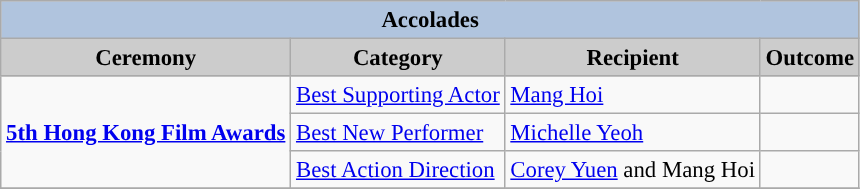<table class="wikitable" style="font-size:95%;" ;>
<tr style="background:#ccc; text-align:center;">
<th colspan="4" style="background: LightSteelBlue;">Accolades</th>
</tr>
<tr style="background:#ccc; text-align:center;">
<th style="background:#ccc">Ceremony</th>
<th style="background:#ccc">Category</th>
<th style="background:#ccc">Recipient</th>
<th style="background:#ccc">Outcome</th>
</tr>
<tr>
<td rowspan="3"><strong><a href='#'>5th Hong Kong Film Awards</a></strong></td>
<td><a href='#'>Best Supporting Actor</a></td>
<td><a href='#'>Mang Hoi</a></td>
<td></td>
</tr>
<tr>
<td><a href='#'>Best New Performer</a></td>
<td><a href='#'>Michelle Yeoh</a></td>
<td></td>
</tr>
<tr>
<td><a href='#'>Best Action Direction</a></td>
<td><a href='#'>Corey Yuen</a> and Mang Hoi</td>
<td></td>
</tr>
<tr>
</tr>
</table>
